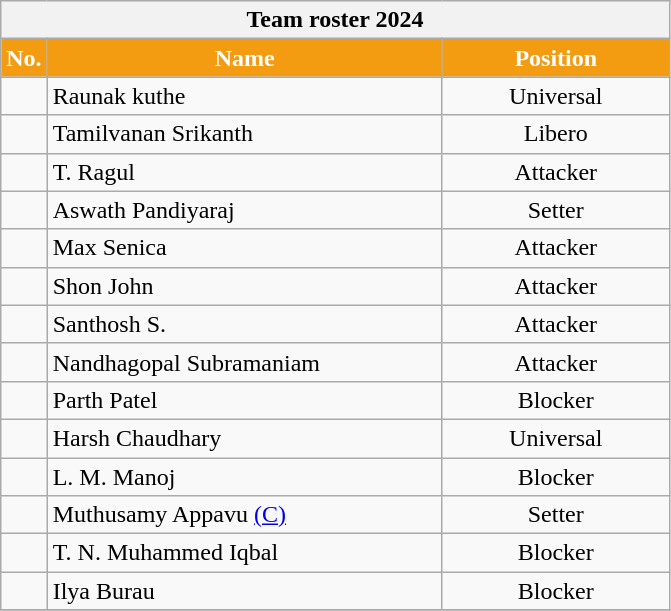<table class="wikitable sortable" style="font-size:100%; text-align:center;">
<tr>
<th colspan=6>Team roster 2024</th>
</tr>
<tr>
<th style=" text-align:center; color:white; background-color:#F39C12">No.</th>
<th style=" text-align:center; width:16em; color:white; background-color:#F39C12">Name</th>
<th style=" text-align:center; width:9em; color:white; background-color:#F39C12">Position</th>
</tr>
<tr>
<td></td>
<td align=left> Raunak kuthe</td>
<td>Universal</td>
</tr>
<tr>
<td></td>
<td align=left> Tamilvanan Srikanth</td>
<td>Libero</td>
</tr>
<tr>
<td></td>
<td align=left> T. Ragul</td>
<td>Attacker</td>
</tr>
<tr>
<td></td>
<td align=left> Aswath Pandiyaraj</td>
<td>Setter</td>
</tr>
<tr>
<td></td>
<td align=left> Max Senica</td>
<td>Attacker</td>
</tr>
<tr>
<td></td>
<td align=left> Shon John</td>
<td>Attacker</td>
</tr>
<tr>
<td></td>
<td align=left> Santhosh S.</td>
<td>Attacker</td>
</tr>
<tr>
<td></td>
<td align=left> Nandhagopal Subramaniam</td>
<td>Attacker</td>
</tr>
<tr>
<td></td>
<td align=left> Parth Patel</td>
<td>Blocker</td>
</tr>
<tr>
<td></td>
<td align=left> Harsh Chaudhary</td>
<td>Universal</td>
</tr>
<tr>
<td></td>
<td align=left> L. M. Manoj</td>
<td>Blocker</td>
</tr>
<tr>
<td></td>
<td align=left> Muthusamy Appavu <a href='#'>(C)</a></td>
<td>Setter</td>
</tr>
<tr>
<td></td>
<td align=left> T. N. Muhammed Iqbal</td>
<td>Blocker</td>
</tr>
<tr>
<td></td>
<td align=left> Ilya Burau</td>
<td>Blocker</td>
</tr>
<tr>
</tr>
</table>
